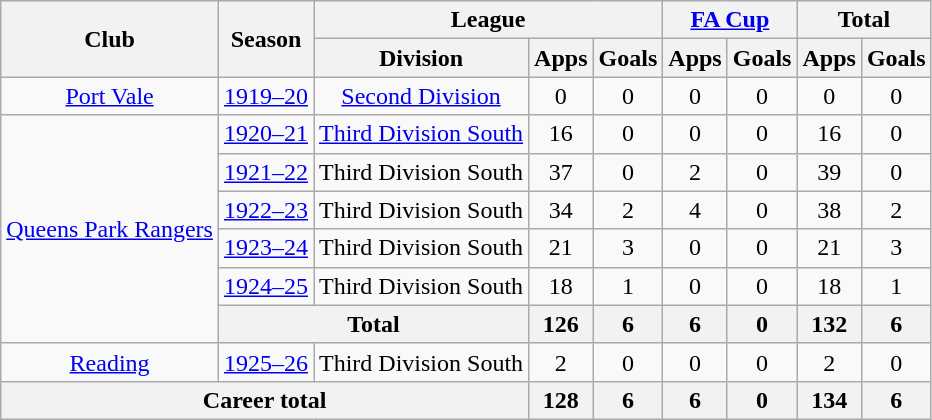<table class="wikitable" style="text-align:center">
<tr>
<th rowspan="2">Club</th>
<th rowspan="2">Season</th>
<th colspan="3">League</th>
<th colspan="2"><a href='#'>FA Cup</a></th>
<th colspan="2">Total</th>
</tr>
<tr>
<th>Division</th>
<th>Apps</th>
<th>Goals</th>
<th>Apps</th>
<th>Goals</th>
<th>Apps</th>
<th>Goals</th>
</tr>
<tr>
<td><a href='#'>Port Vale</a></td>
<td><a href='#'>1919–20</a></td>
<td><a href='#'>Second Division</a></td>
<td>0</td>
<td>0</td>
<td>0</td>
<td>0</td>
<td>0</td>
<td>0</td>
</tr>
<tr>
<td rowspan="6"><a href='#'>Queens Park Rangers</a></td>
<td><a href='#'>1920–21</a></td>
<td><a href='#'>Third Division South</a></td>
<td>16</td>
<td>0</td>
<td>0</td>
<td>0</td>
<td>16</td>
<td>0</td>
</tr>
<tr>
<td><a href='#'>1921–22</a></td>
<td>Third Division South</td>
<td>37</td>
<td>0</td>
<td>2</td>
<td>0</td>
<td>39</td>
<td>0</td>
</tr>
<tr>
<td><a href='#'>1922–23</a></td>
<td>Third Division South</td>
<td>34</td>
<td>2</td>
<td>4</td>
<td>0</td>
<td>38</td>
<td>2</td>
</tr>
<tr>
<td><a href='#'>1923–24</a></td>
<td>Third Division South</td>
<td>21</td>
<td>3</td>
<td>0</td>
<td>0</td>
<td>21</td>
<td>3</td>
</tr>
<tr>
<td><a href='#'>1924–25</a></td>
<td>Third Division South</td>
<td>18</td>
<td>1</td>
<td>0</td>
<td>0</td>
<td>18</td>
<td>1</td>
</tr>
<tr>
<th colspan="2">Total</th>
<th>126</th>
<th>6</th>
<th>6</th>
<th>0</th>
<th>132</th>
<th>6</th>
</tr>
<tr>
<td><a href='#'>Reading</a></td>
<td><a href='#'>1925–26</a></td>
<td>Third Division South</td>
<td>2</td>
<td>0</td>
<td>0</td>
<td>0</td>
<td>2</td>
<td>0</td>
</tr>
<tr>
<th colspan="3">Career total</th>
<th>128</th>
<th>6</th>
<th>6</th>
<th>0</th>
<th>134</th>
<th>6</th>
</tr>
</table>
